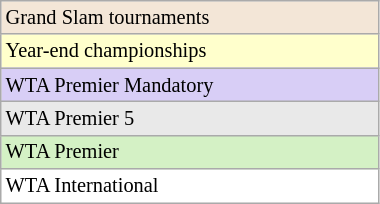<table class=wikitable style=font-size:85%;width:20%>
<tr style="background:#F3E6D7;">
<td>Grand Slam tournaments</td>
</tr>
<tr style="background:#ffc;">
<td>Year-end championships</td>
</tr>
<tr style="background:#d8cef6;">
<td>WTA Premier Mandatory</td>
</tr>
<tr style="background:#E9E9E9;">
<td>WTA Premier 5</td>
</tr>
<tr style="background:#D4F1C5;">
<td>WTA Premier</td>
</tr>
<tr style="background:#fff;">
<td>WTA International</td>
</tr>
</table>
